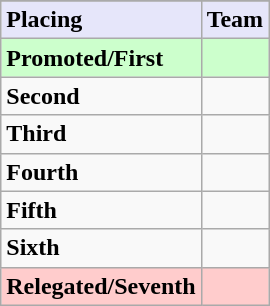<table class=wikitable>
<tr>
</tr>
<tr style="background: #E6E6FA;">
<td><strong>Placing</strong></td>
<td style="text-align:center"><strong>Team</strong></td>
</tr>
<tr style="background: #ccffcc;">
<td><strong>Promoted/First</strong></td>
<td><strong></strong></td>
</tr>
<tr>
<td><strong>Second</strong></td>
<td></td>
</tr>
<tr>
<td><strong>Third</strong></td>
<td></td>
</tr>
<tr>
<td><strong>Fourth</strong></td>
<td></td>
</tr>
<tr>
<td><strong>Fifth</strong></td>
<td></td>
</tr>
<tr>
<td><strong>Sixth</strong></td>
<td></td>
</tr>
<tr style="background: #ffcccc;">
<td><strong>Relegated/Seventh</strong></td>
<td><em></em></td>
</tr>
</table>
